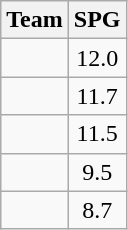<table class=wikitable>
<tr>
<th>Team</th>
<th>SPG</th>
</tr>
<tr>
<td></td>
<td align=center>12.0</td>
</tr>
<tr>
<td></td>
<td align=center>11.7</td>
</tr>
<tr>
<td></td>
<td align=center>11.5</td>
</tr>
<tr>
<td></td>
<td align=center>9.5</td>
</tr>
<tr>
<td></td>
<td align=center>8.7</td>
</tr>
</table>
